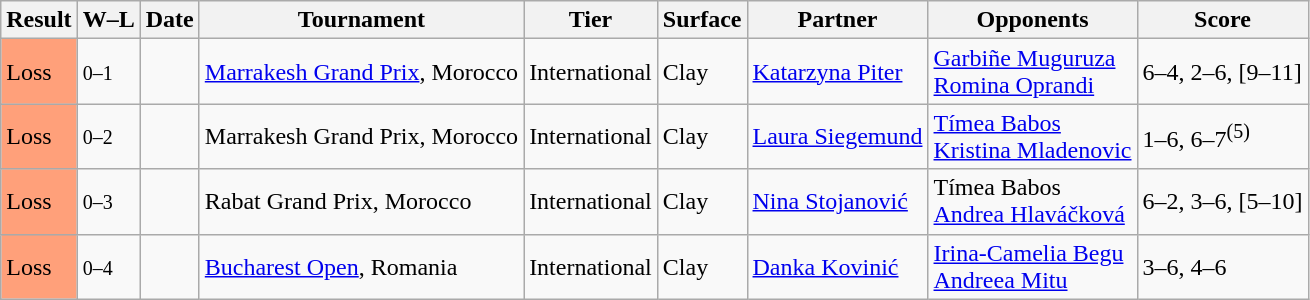<table class="sortable wikitable">
<tr>
<th>Result</th>
<th class="unsortable">W–L</th>
<th>Date</th>
<th>Tournament</th>
<th>Tier</th>
<th>Surface</th>
<th>Partner</th>
<th>Opponents</th>
<th class="unsortable">Score</th>
</tr>
<tr>
<td style="background:#ffa07a;">Loss</td>
<td><small>0–1</small></td>
<td><a href='#'></a></td>
<td><a href='#'>Marrakesh Grand Prix</a>, Morocco</td>
<td>International</td>
<td>Clay</td>
<td> <a href='#'>Katarzyna Piter</a></td>
<td> <a href='#'>Garbiñe Muguruza</a> <br>  <a href='#'>Romina Oprandi</a></td>
<td>6–4, 2–6, [9–11]</td>
</tr>
<tr>
<td style="background:#ffa07a;">Loss</td>
<td><small>0–2</small></td>
<td><a href='#'></a></td>
<td>Marrakesh Grand Prix, Morocco</td>
<td>International</td>
<td>Clay</td>
<td> <a href='#'>Laura Siegemund</a></td>
<td> <a href='#'>Tímea Babos</a> <br>  <a href='#'>Kristina Mladenovic</a></td>
<td>1–6, 6–7<sup>(5)</sup></td>
</tr>
<tr>
<td style="background:#ffa07a;">Loss</td>
<td><small>0–3</small></td>
<td><a href='#'></a></td>
<td>Rabat Grand Prix, Morocco</td>
<td>International</td>
<td>Clay</td>
<td> <a href='#'>Nina Stojanović</a></td>
<td> Tímea Babos <br>  <a href='#'>Andrea Hlaváčková</a></td>
<td>6–2, 3–6, [5–10]</td>
</tr>
<tr>
<td style="background:#ffa07a;">Loss</td>
<td><small>0–4</small></td>
<td><a href='#'></a></td>
<td><a href='#'>Bucharest Open</a>, Romania</td>
<td>International</td>
<td>Clay</td>
<td> <a href='#'>Danka Kovinić</a></td>
<td> <a href='#'>Irina-Camelia Begu</a> <br>  <a href='#'>Andreea Mitu</a></td>
<td>3–6, 4–6</td>
</tr>
</table>
